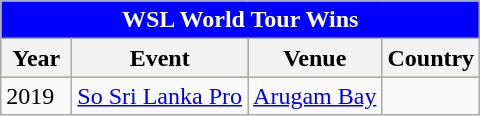<table class="wikitable">
<tr>
<td colspan="4;" style="background:blue; color:white; text-align:center;"><strong>WSL World Tour Wins</strong></td>
</tr>
<tr style="background:#bdb76b;">
<th>Year</th>
<th>Event</th>
<th>Venue</th>
<th>Country</th>
</tr>
<tr>
<td>2019  </td>
<td><a href='#'>So Sri Lanka Pro</a></td>
<td><a href='#'>Arugam Bay</a></td>
<td></td>
</tr>
</table>
